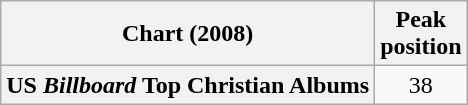<table class="wikitable sortable" style="text-align: center;">
<tr>
<th>Chart (2008)</th>
<th>Peak<br>position</th>
</tr>
<tr>
<th>US <em>Billboard</em> Top Christian Albums</th>
<td>38</td>
</tr>
</table>
